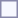<table style="border:1px solid #8888aa; background:#f7f8ff; padding:5px; font-size:95%; margin:0 12px 12px 0;">
</table>
